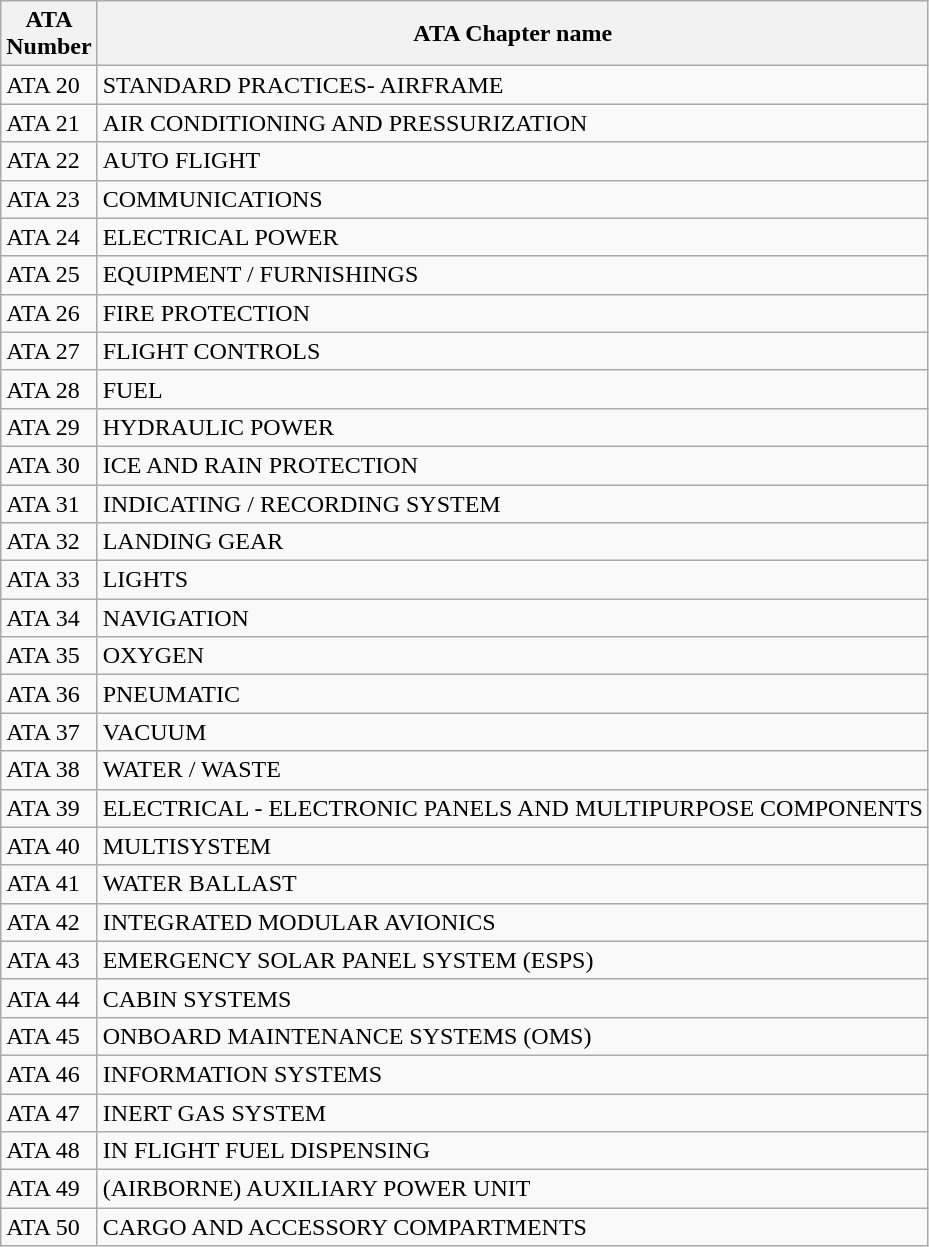<table class="wikitable" border="1">
<tr>
<th>ATA<br>Number</th>
<th>ATA Chapter name</th>
</tr>
<tr>
<td>ATA 20</td>
<td>STANDARD PRACTICES- AIRFRAME</td>
</tr>
<tr>
<td>ATA 21</td>
<td>AIR CONDITIONING AND PRESSURIZATION</td>
</tr>
<tr>
<td>ATA 22</td>
<td>AUTO FLIGHT</td>
</tr>
<tr>
<td>ATA 23</td>
<td>COMMUNICATIONS</td>
</tr>
<tr>
<td>ATA 24</td>
<td>ELECTRICAL POWER</td>
</tr>
<tr>
<td>ATA 25</td>
<td>EQUIPMENT / FURNISHINGS</td>
</tr>
<tr>
<td>ATA 26</td>
<td>FIRE PROTECTION</td>
</tr>
<tr>
<td>ATA 27</td>
<td>FLIGHT CONTROLS</td>
</tr>
<tr>
<td>ATA 28</td>
<td>FUEL</td>
</tr>
<tr>
<td>ATA 29</td>
<td>HYDRAULIC POWER</td>
</tr>
<tr>
<td>ATA 30</td>
<td>ICE AND RAIN PROTECTION</td>
</tr>
<tr>
<td>ATA 31</td>
<td>INDICATING / RECORDING SYSTEM</td>
</tr>
<tr>
<td>ATA 32</td>
<td>LANDING GEAR</td>
</tr>
<tr>
<td>ATA 33</td>
<td>LIGHTS</td>
</tr>
<tr>
<td>ATA 34</td>
<td>NAVIGATION</td>
</tr>
<tr>
<td>ATA 35</td>
<td>OXYGEN</td>
</tr>
<tr>
<td>ATA 36</td>
<td>PNEUMATIC</td>
</tr>
<tr>
<td>ATA 37</td>
<td>VACUUM</td>
</tr>
<tr>
<td>ATA 38</td>
<td>WATER / WASTE</td>
</tr>
<tr>
<td>ATA 39</td>
<td>ELECTRICAL - ELECTRONIC PANELS AND MULTIPURPOSE COMPONENTS</td>
</tr>
<tr>
<td>ATA 40</td>
<td>MULTISYSTEM</td>
</tr>
<tr>
<td>ATA 41</td>
<td>WATER BALLAST</td>
</tr>
<tr>
<td>ATA 42</td>
<td>INTEGRATED MODULAR AVIONICS</td>
</tr>
<tr>
<td>ATA 43</td>
<td>EMERGENCY SOLAR PANEL SYSTEM (ESPS)</td>
</tr>
<tr>
<td>ATA 44</td>
<td>CABIN SYSTEMS</td>
</tr>
<tr>
<td>ATA 45</td>
<td>ONBOARD MAINTENANCE SYSTEMS (OMS)</td>
</tr>
<tr>
<td>ATA 46</td>
<td>INFORMATION SYSTEMS</td>
</tr>
<tr>
<td>ATA 47</td>
<td>INERT GAS SYSTEM</td>
</tr>
<tr>
<td>ATA 48</td>
<td>IN FLIGHT FUEL DISPENSING</td>
</tr>
<tr>
<td>ATA 49</td>
<td>(AIRBORNE) AUXILIARY POWER UNIT</td>
</tr>
<tr>
<td>ATA 50</td>
<td>CARGO AND ACCESSORY COMPARTMENTS</td>
</tr>
</table>
